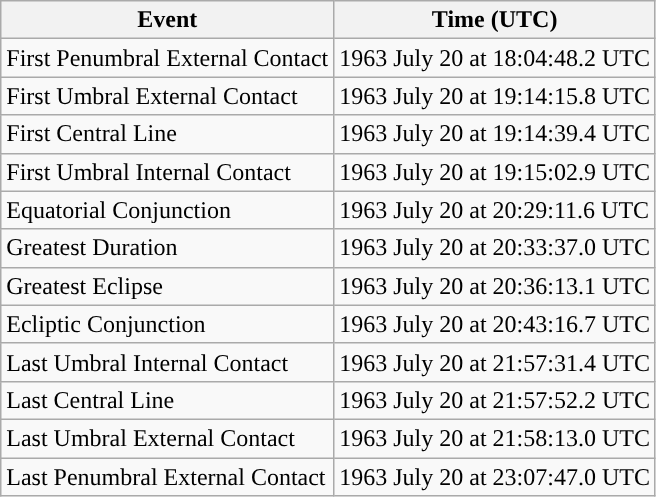<table class="wikitable">
<tr>
<th>Event</th>
<th>Time (UTC)</th>
</tr>
<tr>
<td>First Penumbral External Contact</td>
<td>1963 July 20 at 18:04:48.2 UTC</td>
</tr>
<tr>
<td>First Umbral External Contact</td>
<td>1963 July 20 at 19:14:15.8 UTC</td>
</tr>
<tr>
<td>First Central Line</td>
<td>1963 July 20 at 19:14:39.4 UTC</td>
</tr>
<tr>
<td>First Umbral Internal Contact</td>
<td>1963 July 20 at 19:15:02.9 UTC</td>
</tr>
<tr>
<td>Equatorial Conjunction</td>
<td>1963 July 20 at 20:29:11.6 UTC</td>
</tr>
<tr>
<td>Greatest Duration</td>
<td>1963 July 20 at 20:33:37.0 UTC</td>
</tr>
<tr>
<td>Greatest Eclipse</td>
<td>1963 July 20 at 20:36:13.1 UTC</td>
</tr>
<tr>
<td>Ecliptic Conjunction</td>
<td>1963 July 20 at 20:43:16.7 UTC</td>
</tr>
<tr>
<td>Last Umbral Internal Contact</td>
<td>1963 July 20 at 21:57:31.4 UTC</td>
</tr>
<tr>
<td>Last Central Line</td>
<td>1963 July 20 at 21:57:52.2 UTC</td>
</tr>
<tr>
<td>Last Umbral External Contact</td>
<td>1963 July 20 at 21:58:13.0 UTC</td>
</tr>
<tr>
<td>Last Penumbral External Contact</td>
<td>1963 July 20 at 23:07:47.0 UTC</td>
</tr>
</table>
